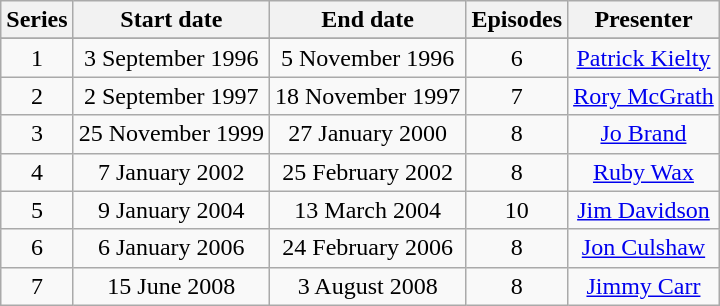<table class="wikitable" style="text-align:center;">
<tr>
<th>Series</th>
<th>Start date</th>
<th>End date</th>
<th>Episodes</th>
<th>Presenter</th>
</tr>
<tr>
</tr>
<tr>
<td>1</td>
<td>3 September 1996</td>
<td>5 November 1996</td>
<td>6</td>
<td><a href='#'>Patrick Kielty</a></td>
</tr>
<tr>
<td>2</td>
<td>2 September 1997</td>
<td>18 November 1997</td>
<td>7</td>
<td><a href='#'>Rory McGrath</a></td>
</tr>
<tr>
<td>3</td>
<td>25 November 1999</td>
<td>27 January 2000</td>
<td>8</td>
<td><a href='#'>Jo Brand</a></td>
</tr>
<tr>
<td>4</td>
<td>7 January 2002</td>
<td>25 February 2002</td>
<td>8</td>
<td><a href='#'>Ruby Wax</a></td>
</tr>
<tr>
<td>5</td>
<td>9 January 2004</td>
<td>13 March 2004</td>
<td>10</td>
<td><a href='#'>Jim Davidson</a></td>
</tr>
<tr>
<td>6</td>
<td>6 January 2006</td>
<td>24 February 2006</td>
<td>8</td>
<td><a href='#'>Jon Culshaw</a></td>
</tr>
<tr>
<td>7</td>
<td>15 June 2008</td>
<td>3 August 2008</td>
<td>8</td>
<td><a href='#'>Jimmy Carr</a></td>
</tr>
</table>
